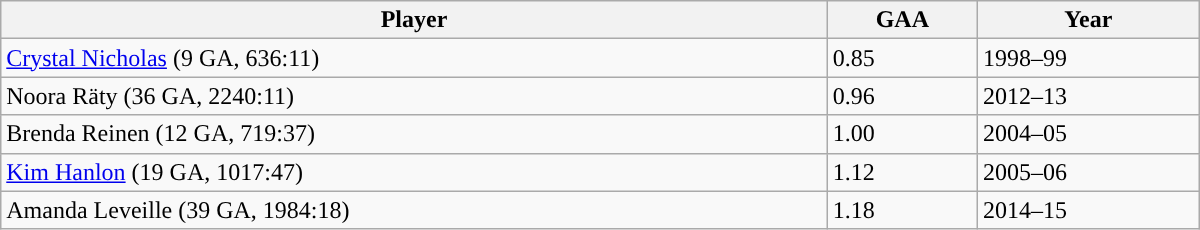<table class="wikitable" style="width: 50em">
<tr>
<th>Player</th>
<th>GAA</th>
<th>Year</th>
</tr>
<tr>
<td><a href='#'>Crystal Nicholas</a> (9 GA, 636:11)</td>
<td>0.85</td>
<td>1998–99</td>
</tr>
<tr>
<td>Noora Räty (36 GA, 2240:11)</td>
<td>0.96</td>
<td>2012–13</td>
</tr>
<tr>
<td>Brenda Reinen (12 GA, 719:37)</td>
<td>1.00</td>
<td>2004–05</td>
</tr>
<tr>
<td><a href='#'>Kim Hanlon</a> (19 GA, 1017:47)</td>
<td>1.12</td>
<td>2005–06</td>
</tr>
<tr>
<td>Amanda Leveille (39 GA, 1984:18)</td>
<td>1.18</td>
<td>2014–15</td>
</tr>
</table>
